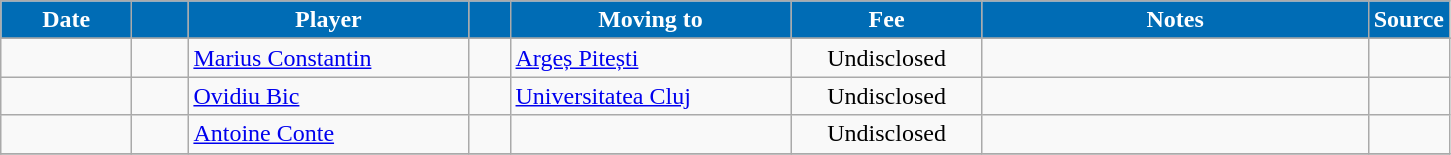<table class="wikitable sortable">
<tr>
<th style="width:80px; background:#006cb5; color: white;">Date</th>
<th style="width:30px; background:#006cb5; color: white;"></th>
<th style="width:180px; background:#006cb5; color: white;">Player</th>
<th style="width:20px; background:#006cb5; color: white;"></th>
<th style="width:180px; background:#006cb5; color: white;">Moving to</th>
<th style="width:120px; background:#006cb5; color: white;" class="unsortable">Fee</th>
<th style="width:250px; background:#006cb5; color: white;" class="unsortable">Notes</th>
<th style="width:20px; background:#006cb5; color: white;">Source</th>
</tr>
<tr>
</tr>
<tr>
<td></td>
<td align=center></td>
<td> <a href='#'>Marius Constantin</a></td>
<td align=center></td>
<td> <a href='#'>Argeș Pitești</a></td>
<td align=center>Undisclosed</td>
<td align=center></td>
<td></td>
</tr>
<tr>
<td></td>
<td align=center></td>
<td> <a href='#'>Ovidiu Bic</a></td>
<td align=center></td>
<td> <a href='#'>Universitatea Cluj</a></td>
<td align=center>Undisclosed</td>
<td align=center></td>
<td></td>
</tr>
<tr>
<td></td>
<td align=center></td>
<td> <a href='#'>Antoine Conte</a></td>
<td align=center></td>
<td></td>
<td align=center>Undisclosed</td>
<td align=center></td>
<td></td>
</tr>
<tr>
</tr>
</table>
